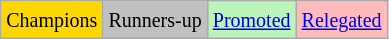<table class="wikitable">
<tr>
<td bgcolor=gold><small>Champions</small></td>
<td bgcolor=silver><small>Runners-up</small></td>
<td bgcolor=#bbf3bb><small><a href='#'>Promoted</a></small></td>
<td bgcolor=#ffbbbb><small><a href='#'>Relegated</a></small></td>
</tr>
</table>
